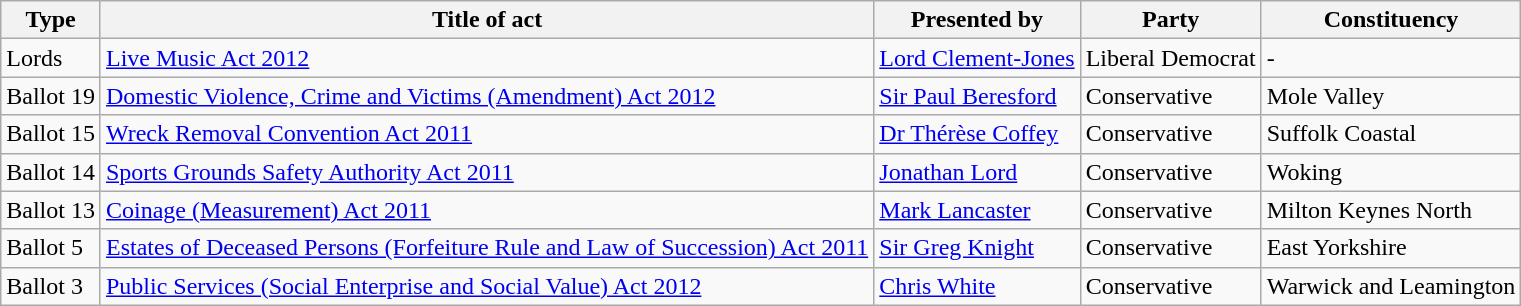<table class="wikitable">
<tr>
<th>Type</th>
<th>Title of act</th>
<th>Presented by</th>
<th>Party</th>
<th>Constituency</th>
</tr>
<tr |->
<td>Lords</td>
<td><a href='#'>Live Music Act 2012</a></td>
<td><a href='#'>Lord Clement-Jones</a></td>
<td>Liberal Democrat</td>
<td>-</td>
</tr>
<tr>
<td>Ballot 19</td>
<td><a href='#'>Domestic Violence, Crime and Victims (Amendment) Act 2012</a></td>
<td><a href='#'>Sir Paul Beresford</a></td>
<td>Conservative</td>
<td>Mole Valley</td>
</tr>
<tr>
<td>Ballot 15</td>
<td><a href='#'>Wreck Removal Convention Act 2011</a></td>
<td><a href='#'>Dr Thérèse Coffey</a></td>
<td>Conservative</td>
<td>Suffolk Coastal</td>
</tr>
<tr>
<td>Ballot 14</td>
<td><a href='#'>Sports Grounds Safety Authority Act 2011</a></td>
<td><a href='#'>Jonathan Lord</a></td>
<td>Conservative</td>
<td>Woking</td>
</tr>
<tr>
<td>Ballot 13</td>
<td><a href='#'>Coinage (Measurement) Act 2011</a></td>
<td><a href='#'>Mark Lancaster</a></td>
<td>Conservative</td>
<td>Milton Keynes North</td>
</tr>
<tr>
<td>Ballot 5</td>
<td><a href='#'>Estates of Deceased Persons (Forfeiture Rule and Law of Succession) Act 2011</a></td>
<td><a href='#'>Sir Greg Knight</a></td>
<td>Conservative</td>
<td>East Yorkshire</td>
</tr>
<tr>
<td>Ballot 3</td>
<td><a href='#'>Public Services (Social Enterprise and Social Value) Act 2012</a></td>
<td><a href='#'>Chris White</a></td>
<td>Conservative</td>
<td>Warwick and Leamington</td>
</tr>
</table>
